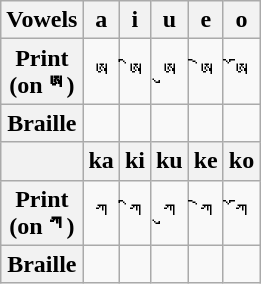<table class="wikitable" style="text-align:center">
<tr>
<th>Vowels</th>
<th>a</th>
<th>i</th>
<th>u</th>
<th>e</th>
<th>o</th>
</tr>
<tr>
<th>Print <br>(on <span> ཨ </span>)</th>
<td><span>ཨ </span></td>
<td><span>ཨི </span></td>
<td><span>ཨུ </span></td>
<td><span>ཨེ </span></td>
<td><span>ཨོ </span></td>
</tr>
<tr>
<th>Braille</th>
<td></td>
<td></td>
<td></td>
<td></td>
<td></td>
</tr>
<tr>
<th></th>
<th>ka</th>
<th>ki</th>
<th>ku</th>
<th>ke</th>
<th>ko</th>
</tr>
<tr>
<th>Print <br>(on <span> ཀ </span>)</th>
<td><span>ཀ </span></td>
<td><span>ཀི </span></td>
<td><span>ཀུ </span></td>
<td><span>ཀེ </span></td>
<td><span>ཀོ </span></td>
</tr>
<tr>
<th>Braille</th>
<td></td>
<td></td>
<td></td>
<td></td>
<td></td>
</tr>
</table>
